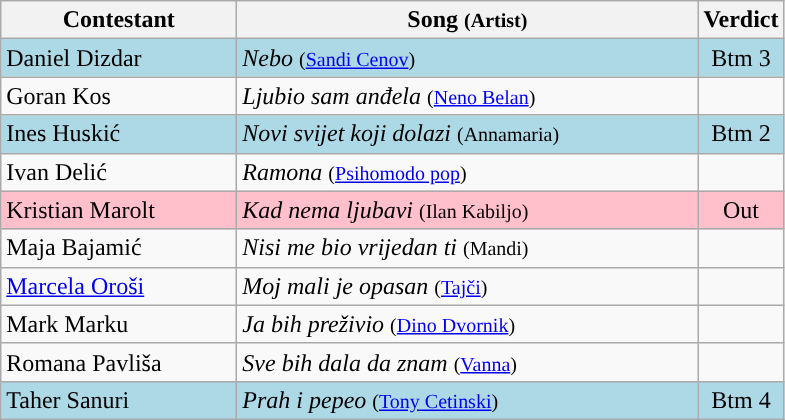<table class="wikitable">
<tr>
<th width="150">Contestant</th>
<th width="300">Song <small>(Artist)</small></th>
<th width="28">Verdict</th>
</tr>
<tr bgcolor="lightblue">
<td align="left">Daniel Dizdar</td>
<td align="left"><em>Nebo</em> <small>(<a href='#'>Sandi Cenov</a>)</small></td>
<td align="center">Btm 3</td>
</tr>
<tr>
<td align="left">Goran Kos</td>
<td align="left"><em>Ljubio sam anđela</em> <small>(<a href='#'>Neno Belan</a>)</small></td>
<td align="center"></td>
</tr>
<tr bgcolor="lightblue">
<td align="left">Ines Huskić</td>
<td align="left"><em>Novi svijet koji dolazi</em> <small>(Annamaria)</small></td>
<td align="center">Btm 2</td>
</tr>
<tr>
<td align="left">Ivan Delić</td>
<td align="left"><em>Ramona</em> <small>(<a href='#'>Psihomodo pop</a>)</small></td>
<td align="center"></td>
</tr>
<tr bgcolor="pink">
<td align="left">Kristian Marolt</td>
<td align="left"><em>Kad nema ljubavi</em> <small>(Ilan Kabiljo)</small></td>
<td align="center">Out</td>
</tr>
<tr>
<td align="left">Maja Bajamić</td>
<td align="left"><em>Nisi me bio vrijedan ti</em> <small>(Mandi)</small></td>
<td align="center"></td>
</tr>
<tr>
<td align="left"><a href='#'>Marcela Oroši</a></td>
<td align="left"><em> Moj mali je opasan</em> <small>(<a href='#'>Tajči</a>)</small></td>
<td align="center"></td>
</tr>
<tr>
<td align="left">Mark Marku</td>
<td align="left"><em>Ja bih preživio</em> <small>(<a href='#'>Dino Dvornik</a>)</small></td>
<td align="center"></td>
</tr>
<tr>
<td align="left">Romana Pavliša</td>
<td align="left"><em>Sve bih dala da znam</em> <small>(<a href='#'>Vanna</a>)</small></td>
<td align="center"></td>
</tr>
<tr bgcolor="lightblue">
<td align="left">Taher Sanuri</td>
<td align="left"><em>Prah i pepeo</em> <small>(<a href='#'>Tony Cetinski</a>)</small></td>
<td align="center">Btm 4</td>
</tr>
</table>
